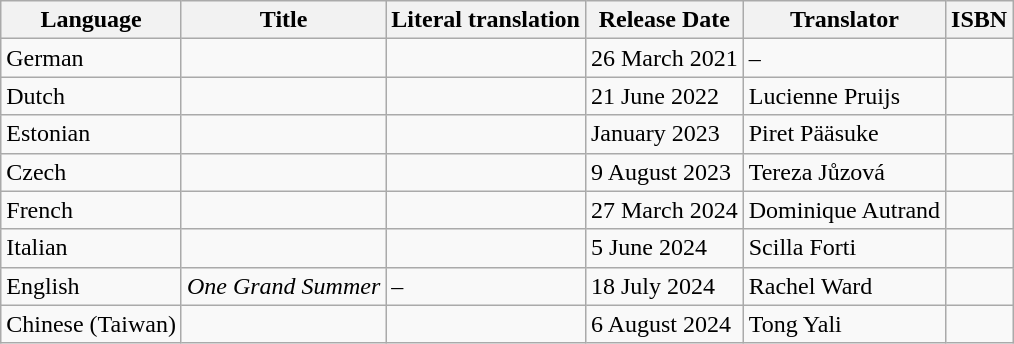<table class="wikitable">
<tr>
<th>Language</th>
<th>Title</th>
<th>Literal translation</th>
<th>Release Date</th>
<th>Translator</th>
<th>ISBN</th>
</tr>
<tr>
<td>German</td>
<td></td>
<td></td>
<td>26 March 2021</td>
<td>–</td>
<td></td>
</tr>
<tr>
<td>Dutch</td>
<td></td>
<td></td>
<td>21 June 2022</td>
<td>Lucienne Pruijs</td>
<td></td>
</tr>
<tr>
<td>Estonian</td>
<td></td>
<td></td>
<td>January 2023</td>
<td>Piret Pääsuke</td>
<td></td>
</tr>
<tr>
<td>Czech</td>
<td></td>
<td></td>
<td>9 August 2023</td>
<td>Tereza Jůzová</td>
<td></td>
</tr>
<tr>
<td>French</td>
<td></td>
<td></td>
<td>27 March 2024</td>
<td>Dominique Autrand</td>
<td></td>
</tr>
<tr>
<td>Italian</td>
<td></td>
<td></td>
<td>5 June 2024</td>
<td>Scilla Forti</td>
<td></td>
</tr>
<tr>
<td>English</td>
<td><em>One Grand Summer</em></td>
<td>–</td>
<td>18 July 2024</td>
<td>Rachel Ward</td>
<td></td>
</tr>
<tr>
<td>Chinese (Taiwan)</td>
<td></td>
<td></td>
<td>6 August 2024</td>
<td>Tong Yali</td>
<td></td>
</tr>
</table>
